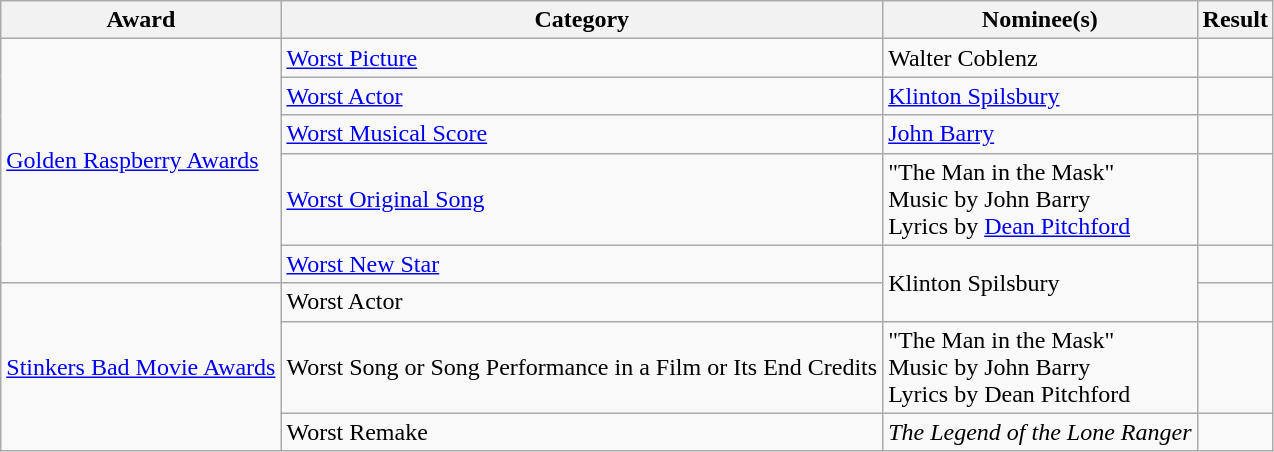<table class="wikitable plainrowheaders">
<tr>
<th>Award</th>
<th>Category</th>
<th>Nominee(s)</th>
<th>Result</th>
</tr>
<tr>
<td rowspan="5"><a href='#'>Golden Raspberry Awards</a></td>
<td><a href='#'>Worst Picture</a></td>
<td>Walter Coblenz</td>
<td></td>
</tr>
<tr>
<td><a href='#'>Worst Actor</a></td>
<td><a href='#'>Klinton Spilsbury</a></td>
<td></td>
</tr>
<tr>
<td><a href='#'>Worst Musical Score</a></td>
<td><a href='#'>John Barry</a></td>
<td></td>
</tr>
<tr>
<td><a href='#'>Worst Original Song</a></td>
<td>"The Man in the Mask"<br>Music by John Barry<br>Lyrics by <a href='#'>Dean Pitchford</a></td>
<td></td>
</tr>
<tr>
<td><a href='#'>Worst New Star</a></td>
<td rowspan="2">Klinton Spilsbury</td>
<td></td>
</tr>
<tr>
<td rowspan="3"><a href='#'>Stinkers Bad Movie Awards</a></td>
<td>Worst Actor</td>
<td></td>
</tr>
<tr>
<td>Worst Song or Song Performance in a Film or Its End Credits</td>
<td>"The Man in the Mask"<br>Music by John Barry<br>Lyrics by Dean Pitchford</td>
<td></td>
</tr>
<tr>
<td>Worst Remake</td>
<td><em>The Legend of the Lone Ranger</em></td>
<td></td>
</tr>
</table>
